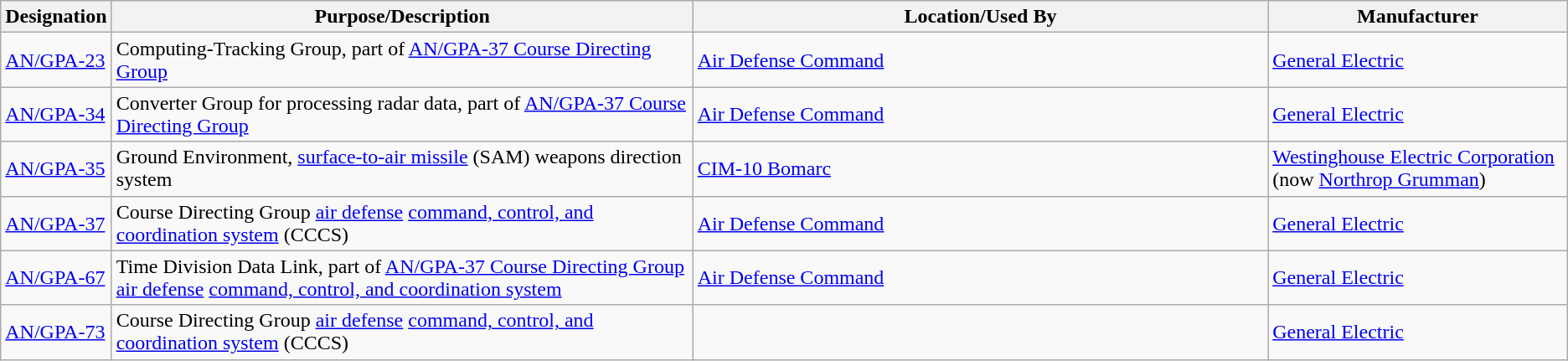<table class="wikitable sortable">
<tr>
<th scope="col">Designation</th>
<th scope="col" style="width: 500px;">Purpose/Description</th>
<th scope="col" style="width: 500px;">Location/Used By</th>
<th scope="col" style="width: 250px;">Manufacturer</th>
</tr>
<tr>
<td><a href='#'>AN/GPA-23</a></td>
<td>Computing-Tracking Group, part of <a href='#'>AN/GPA-37 Course Directing Group</a></td>
<td><a href='#'>Air Defense Command</a></td>
<td><a href='#'>General Electric</a></td>
</tr>
<tr>
<td><a href='#'>AN/GPA-34</a></td>
<td>Converter Group for processing radar data, part of <a href='#'>AN/GPA-37 Course Directing Group</a></td>
<td><a href='#'>Air Defense Command</a></td>
<td><a href='#'>General Electric</a></td>
</tr>
<tr>
<td><a href='#'>AN/GPA-35</a></td>
<td>Ground Environment, <a href='#'>surface-to-air missile</a> (SAM) weapons direction system</td>
<td><a href='#'>CIM-10 Bomarc</a></td>
<td><a href='#'>Westinghouse Electric Corporation</a> (now <a href='#'>Northrop Grumman</a>)</td>
</tr>
<tr>
<td><a href='#'>AN/GPA-37</a></td>
<td>Course Directing Group <a href='#'>air defense</a> <a href='#'>command, control, and coordination system</a> (CCCS)</td>
<td><a href='#'>Air Defense Command</a></td>
<td><a href='#'>General Electric</a></td>
</tr>
<tr>
<td><a href='#'>AN/GPA-67</a></td>
<td>Time Division Data Link, part of <a href='#'>AN/GPA-37 Course Directing Group</a> <a href='#'>air defense</a> <a href='#'>command, control, and coordination system</a></td>
<td><a href='#'>Air Defense Command</a></td>
<td><a href='#'>General Electric</a></td>
</tr>
<tr>
<td><a href='#'>AN/GPA-73</a></td>
<td>Course Directing Group <a href='#'>air defense</a> <a href='#'>command, control, and coordination system</a> (CCCS)</td>
<td></td>
<td><a href='#'>General Electric</a></td>
</tr>
</table>
